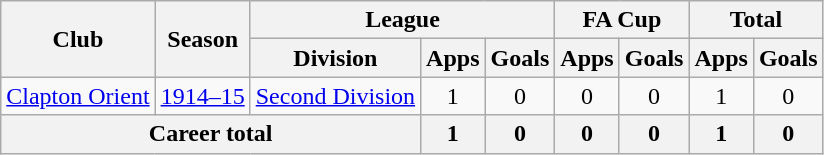<table class="wikitable" style="text-align: center">
<tr>
<th rowspan="2">Club</th>
<th rowspan="2">Season</th>
<th colspan="3">League</th>
<th colspan="2">FA Cup</th>
<th colspan="2">Total</th>
</tr>
<tr>
<th>Division</th>
<th>Apps</th>
<th>Goals</th>
<th>Apps</th>
<th>Goals</th>
<th>Apps</th>
<th>Goals</th>
</tr>
<tr>
<td><a href='#'>Clapton Orient</a></td>
<td><a href='#'>1914–15</a></td>
<td><a href='#'>Second Division</a></td>
<td>1</td>
<td>0</td>
<td>0</td>
<td>0</td>
<td>1</td>
<td>0</td>
</tr>
<tr>
<th colspan="3">Career total</th>
<th>1</th>
<th>0</th>
<th>0</th>
<th>0</th>
<th>1</th>
<th>0</th>
</tr>
</table>
